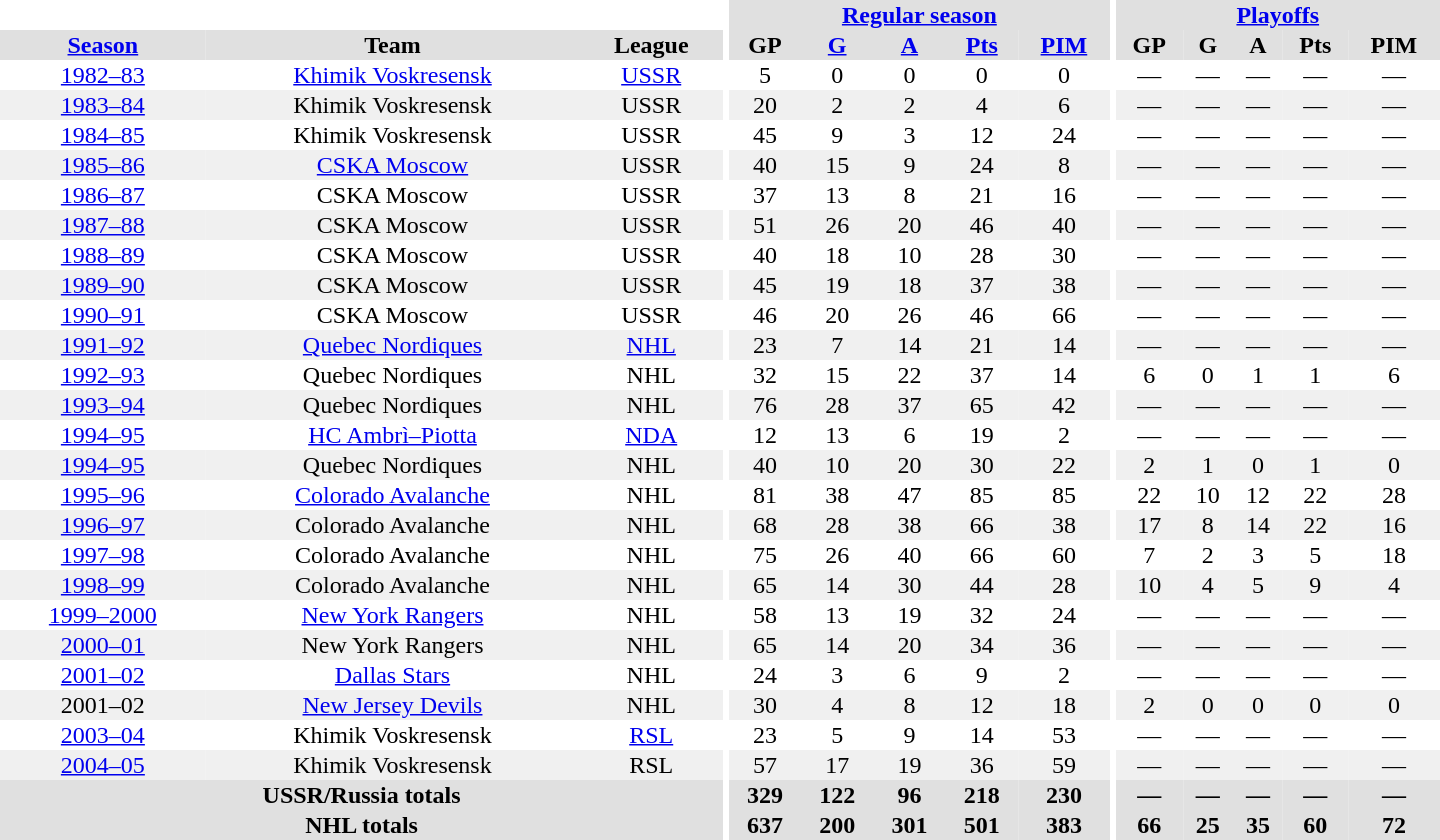<table border="0" cellpadding="1" cellspacing="0" style="text-align:center; width:60em">
<tr bgcolor="#e0e0e0">
<th colspan="3"  bgcolor="#ffffff"></th>
<th rowspan="99" bgcolor="#ffffff"></th>
<th colspan="5"><a href='#'>Regular season</a></th>
<th rowspan="99" bgcolor="#ffffff"></th>
<th colspan="5"><a href='#'>Playoffs</a></th>
</tr>
<tr bgcolor="#e0e0e0">
<th><a href='#'>Season</a></th>
<th>Team</th>
<th>League</th>
<th>GP</th>
<th><a href='#'>G</a></th>
<th><a href='#'>A</a></th>
<th><a href='#'>Pts</a></th>
<th><a href='#'>PIM</a></th>
<th>GP</th>
<th>G</th>
<th>A</th>
<th>Pts</th>
<th>PIM</th>
</tr>
<tr>
<td><a href='#'>1982–83</a></td>
<td><a href='#'>Khimik Voskresensk</a></td>
<td><a href='#'>USSR</a></td>
<td>5</td>
<td>0</td>
<td>0</td>
<td>0</td>
<td>0</td>
<td>—</td>
<td>—</td>
<td>—</td>
<td>—</td>
<td>—</td>
</tr>
<tr style="background:#f0f0f0;">
<td><a href='#'>1983–84</a></td>
<td>Khimik Voskresensk</td>
<td>USSR</td>
<td>20</td>
<td>2</td>
<td>2</td>
<td>4</td>
<td>6</td>
<td>—</td>
<td>—</td>
<td>—</td>
<td>—</td>
<td>—</td>
</tr>
<tr>
<td><a href='#'>1984–85</a></td>
<td>Khimik Voskresensk</td>
<td>USSR</td>
<td>45</td>
<td>9</td>
<td>3</td>
<td>12</td>
<td>24</td>
<td>—</td>
<td>—</td>
<td>—</td>
<td>—</td>
<td>—</td>
</tr>
<tr style="background:#f0f0f0;">
<td><a href='#'>1985–86</a></td>
<td><a href='#'>CSKA Moscow</a></td>
<td>USSR</td>
<td>40</td>
<td>15</td>
<td>9</td>
<td>24</td>
<td>8</td>
<td>—</td>
<td>—</td>
<td>—</td>
<td>—</td>
<td>—</td>
</tr>
<tr>
<td><a href='#'>1986–87</a></td>
<td>CSKA Moscow</td>
<td>USSR</td>
<td>37</td>
<td>13</td>
<td>8</td>
<td>21</td>
<td>16</td>
<td>—</td>
<td>—</td>
<td>—</td>
<td>—</td>
<td>—</td>
</tr>
<tr style="background:#f0f0f0;">
<td><a href='#'>1987–88</a></td>
<td>CSKA Moscow</td>
<td>USSR</td>
<td>51</td>
<td>26</td>
<td>20</td>
<td>46</td>
<td>40</td>
<td>—</td>
<td>—</td>
<td>—</td>
<td>—</td>
<td>—</td>
</tr>
<tr>
<td><a href='#'>1988–89</a></td>
<td>CSKA Moscow</td>
<td>USSR</td>
<td>40</td>
<td>18</td>
<td>10</td>
<td>28</td>
<td>30</td>
<td>—</td>
<td>—</td>
<td>—</td>
<td>—</td>
<td>—</td>
</tr>
<tr style="background:#f0f0f0;">
<td><a href='#'>1989–90</a></td>
<td>CSKA Moscow</td>
<td>USSR</td>
<td>45</td>
<td>19</td>
<td>18</td>
<td>37</td>
<td>38</td>
<td>—</td>
<td>—</td>
<td>—</td>
<td>—</td>
<td>—</td>
</tr>
<tr>
<td><a href='#'>1990–91</a></td>
<td>CSKA Moscow</td>
<td>USSR</td>
<td>46</td>
<td>20</td>
<td>26</td>
<td>46</td>
<td>66</td>
<td>—</td>
<td>—</td>
<td>—</td>
<td>—</td>
<td>—</td>
</tr>
<tr style="background:#f0f0f0;">
<td><a href='#'>1991–92</a></td>
<td><a href='#'>Quebec Nordiques</a></td>
<td><a href='#'>NHL</a></td>
<td>23</td>
<td>7</td>
<td>14</td>
<td>21</td>
<td>14</td>
<td>—</td>
<td>—</td>
<td>—</td>
<td>—</td>
<td>—</td>
</tr>
<tr>
<td><a href='#'>1992–93</a></td>
<td>Quebec Nordiques</td>
<td>NHL</td>
<td>32</td>
<td>15</td>
<td>22</td>
<td>37</td>
<td>14</td>
<td>6</td>
<td>0</td>
<td>1</td>
<td>1</td>
<td>6</td>
</tr>
<tr style="background:#f0f0f0;">
<td><a href='#'>1993–94</a></td>
<td>Quebec Nordiques</td>
<td>NHL</td>
<td>76</td>
<td>28</td>
<td>37</td>
<td>65</td>
<td>42</td>
<td>—</td>
<td>—</td>
<td>—</td>
<td>—</td>
<td>—</td>
</tr>
<tr>
<td><a href='#'>1994–95</a></td>
<td><a href='#'>HC Ambrì–Piotta</a></td>
<td><a href='#'>NDA</a></td>
<td>12</td>
<td>13</td>
<td>6</td>
<td>19</td>
<td>2</td>
<td>—</td>
<td>—</td>
<td>—</td>
<td>—</td>
<td>—</td>
</tr>
<tr style="background:#f0f0f0;">
<td><a href='#'>1994–95</a></td>
<td>Quebec Nordiques</td>
<td>NHL</td>
<td>40</td>
<td>10</td>
<td>20</td>
<td>30</td>
<td>22</td>
<td>2</td>
<td>1</td>
<td>0</td>
<td>1</td>
<td>0</td>
</tr>
<tr>
<td><a href='#'>1995–96</a></td>
<td><a href='#'>Colorado Avalanche</a></td>
<td>NHL</td>
<td>81</td>
<td>38</td>
<td>47</td>
<td>85</td>
<td>85</td>
<td>22</td>
<td>10</td>
<td>12</td>
<td>22</td>
<td>28</td>
</tr>
<tr style="background:#f0f0f0;">
<td><a href='#'>1996–97</a></td>
<td>Colorado Avalanche</td>
<td>NHL</td>
<td>68</td>
<td>28</td>
<td>38</td>
<td>66</td>
<td>38</td>
<td>17</td>
<td>8</td>
<td>14</td>
<td>22</td>
<td>16</td>
</tr>
<tr>
<td><a href='#'>1997–98</a></td>
<td>Colorado Avalanche</td>
<td>NHL</td>
<td>75</td>
<td>26</td>
<td>40</td>
<td>66</td>
<td>60</td>
<td>7</td>
<td>2</td>
<td>3</td>
<td>5</td>
<td>18</td>
</tr>
<tr style="background:#f0f0f0;">
<td><a href='#'>1998–99</a></td>
<td>Colorado Avalanche</td>
<td>NHL</td>
<td>65</td>
<td>14</td>
<td>30</td>
<td>44</td>
<td>28</td>
<td>10</td>
<td>4</td>
<td>5</td>
<td>9</td>
<td>4</td>
</tr>
<tr>
<td><a href='#'>1999–2000</a></td>
<td><a href='#'>New York Rangers</a></td>
<td>NHL</td>
<td>58</td>
<td>13</td>
<td>19</td>
<td>32</td>
<td>24</td>
<td>—</td>
<td>—</td>
<td>—</td>
<td>—</td>
<td>—</td>
</tr>
<tr style="background:#f0f0f0;">
<td><a href='#'>2000–01</a></td>
<td>New York Rangers</td>
<td>NHL</td>
<td>65</td>
<td>14</td>
<td>20</td>
<td>34</td>
<td>36</td>
<td>—</td>
<td>—</td>
<td>—</td>
<td>—</td>
<td>—</td>
</tr>
<tr>
<td><a href='#'>2001–02</a></td>
<td><a href='#'>Dallas Stars</a></td>
<td>NHL</td>
<td>24</td>
<td>3</td>
<td>6</td>
<td>9</td>
<td>2</td>
<td>—</td>
<td>—</td>
<td>—</td>
<td>—</td>
<td>—</td>
</tr>
<tr style="background:#f0f0f0;">
<td>2001–02</td>
<td><a href='#'>New Jersey Devils</a></td>
<td>NHL</td>
<td>30</td>
<td>4</td>
<td>8</td>
<td>12</td>
<td>18</td>
<td>2</td>
<td>0</td>
<td>0</td>
<td>0</td>
<td>0</td>
</tr>
<tr>
<td><a href='#'>2003–04</a></td>
<td>Khimik Voskresensk</td>
<td><a href='#'>RSL</a></td>
<td>23</td>
<td>5</td>
<td>9</td>
<td>14</td>
<td>53</td>
<td>—</td>
<td>—</td>
<td>—</td>
<td>—</td>
<td>—</td>
</tr>
<tr style="background:#f0f0f0;">
<td><a href='#'>2004–05</a></td>
<td>Khimik Voskresensk</td>
<td>RSL</td>
<td>57</td>
<td>17</td>
<td>19</td>
<td>36</td>
<td>59</td>
<td>—</td>
<td>—</td>
<td>—</td>
<td>—</td>
<td>—</td>
</tr>
<tr style="background:#e0e0e0;">
<th colspan="3">USSR/Russia totals</th>
<th>329</th>
<th>122</th>
<th>96</th>
<th>218</th>
<th>230</th>
<th>—</th>
<th>—</th>
<th>—</th>
<th>—</th>
<th>—</th>
</tr>
<tr style="background:#e0e0e0;">
<th colspan="3">NHL totals</th>
<th>637</th>
<th>200</th>
<th>301</th>
<th>501</th>
<th>383</th>
<th>66</th>
<th>25</th>
<th>35</th>
<th>60</th>
<th>72</th>
</tr>
</table>
